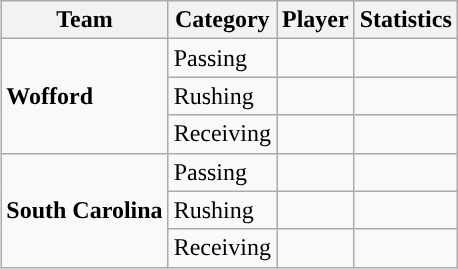<table class="wikitable" style="float: right;">
<tr>
<th>Team</th>
<th>Category</th>
<th>Player</th>
<th>Statistics</th>
</tr>
<tr>
<td rowspan=3><strong>Wofford</strong></td>
<td>Passing</td>
<td></td>
<td></td>
</tr>
<tr>
<td>Rushing</td>
<td></td>
<td></td>
</tr>
<tr>
<td>Receiving</td>
<td></td>
<td></td>
</tr>
<tr>
<td rowspan=3><strong>South Carolina</strong></td>
<td>Passing</td>
<td></td>
<td></td>
</tr>
<tr>
<td>Rushing</td>
<td></td>
<td></td>
</tr>
<tr>
<td>Receiving</td>
<td></td>
<td></td>
</tr>
</table>
